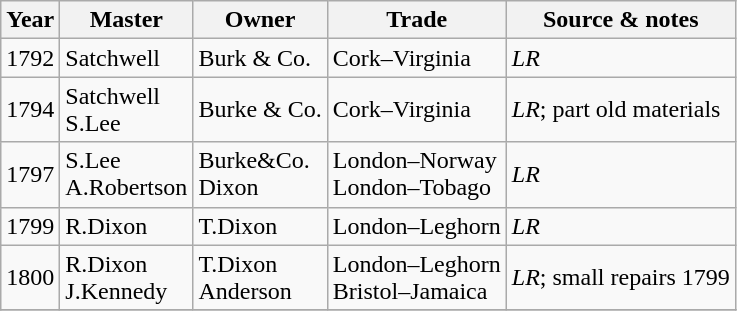<table class=" wikitable">
<tr>
<th>Year</th>
<th>Master</th>
<th>Owner</th>
<th>Trade</th>
<th>Source & notes</th>
</tr>
<tr>
<td>1792</td>
<td>Satchwell</td>
<td>Burk & Co.</td>
<td>Cork–Virginia</td>
<td><em>LR</em></td>
</tr>
<tr>
<td>1794</td>
<td>Satchwell<br>S.Lee</td>
<td>Burke & Co.</td>
<td>Cork–Virginia</td>
<td><em>LR</em>; part old materials</td>
</tr>
<tr>
<td>1797</td>
<td>S.Lee<br>A.Robertson</td>
<td>Burke&Co.<br>Dixon</td>
<td>London–Norway<br>London–Tobago</td>
<td><em>LR</em></td>
</tr>
<tr>
<td>1799</td>
<td>R.Dixon</td>
<td>T.Dixon</td>
<td>London–Leghorn</td>
<td><em>LR</em></td>
</tr>
<tr>
<td>1800</td>
<td>R.Dixon<br>J.Kennedy</td>
<td>T.Dixon<br>Anderson</td>
<td>London–Leghorn<br>Bristol–Jamaica</td>
<td><em>LR</em>; small repairs 1799</td>
</tr>
<tr>
</tr>
</table>
